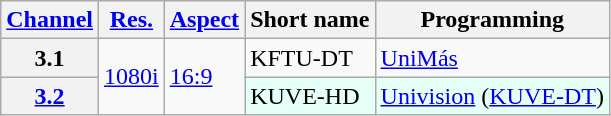<table class="wikitable">
<tr>
<th scope = "col"><a href='#'>Channel</a></th>
<th scope = "col"><a href='#'>Res.</a></th>
<th scope = "col"><a href='#'>Aspect</a></th>
<th scope = "col">Short name</th>
<th scope = "col">Programming</th>
</tr>
<tr>
<th scope = "row">3.1</th>
<td rowspan=2><a href='#'>1080i</a></td>
<td rowspan=2><a href='#'>16:9</a></td>
<td>KFTU-DT</td>
<td><a href='#'>UniMás</a></td>
</tr>
<tr style="background-color: #E6FFF7;">
<th scope = "row"><a href='#'>3.2</a></th>
<td>KUVE-HD</td>
<td><a href='#'>Univision</a> (<a href='#'>KUVE-DT</a>)</td>
</tr>
</table>
